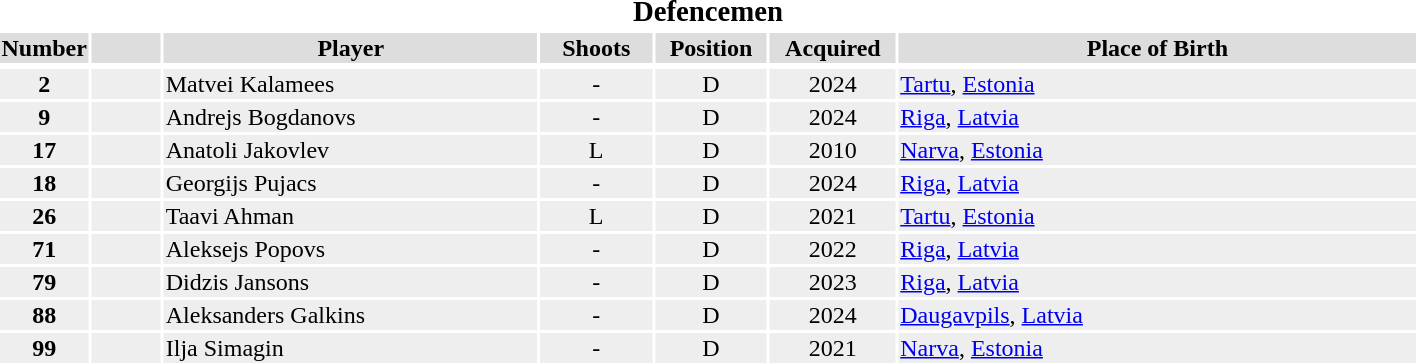<table width=75%>
<tr>
<th colspan=7><big>Defencemen</big></th>
</tr>
<tr bgcolor="#dddddd">
<th width=5%>Number</th>
<th width=5%></th>
<th !width=15%>Player</th>
<th width=8%>Shoots</th>
<th width=8%>Position</th>
<th width=9%>Acquired</th>
<th width=37%>Place of Birth</th>
</tr>
<tr>
</tr>
<tr bgcolor="#eeeeee">
<td align=center><strong>2</strong></td>
<td align=center></td>
<td>Matvei Kalamees</td>
<td align=center>-</td>
<td align=center>D</td>
<td align=center>2024</td>
<td><a href='#'>Tartu</a>, <a href='#'>Estonia</a></td>
</tr>
<tr bgcolor="#eeeeee">
<td align=center><strong>9</strong></td>
<td align=center></td>
<td>Andrejs Bogdanovs</td>
<td align=center>-</td>
<td align=center>D</td>
<td align=center>2024</td>
<td><a href='#'>Riga</a>, <a href='#'>Latvia</a></td>
</tr>
<tr bgcolor="#eeeeee">
<td align=center><strong>17</strong></td>
<td align=center></td>
<td>Anatoli Jakovlev</td>
<td align=center>L</td>
<td align=center>D</td>
<td align=center>2010</td>
<td><a href='#'>Narva</a>, <a href='#'>Estonia</a></td>
</tr>
<tr bgcolor="#eeeeee">
<td align=center><strong>18</strong></td>
<td align=center></td>
<td>Georgijs Pujacs</td>
<td align=center>-</td>
<td align=center>D</td>
<td align=center>2024</td>
<td><a href='#'>Riga</a>, <a href='#'>Latvia</a></td>
</tr>
<tr bgcolor="#eeeeee">
<td align=center><strong>26</strong></td>
<td align=center></td>
<td>Taavi Ahman</td>
<td align=center>L</td>
<td align=center>D</td>
<td align=center>2021</td>
<td><a href='#'>Tartu</a>, <a href='#'>Estonia</a></td>
</tr>
<tr bgcolor="#eeeeee">
<td align=center><strong>71</strong></td>
<td align=center></td>
<td>Aleksejs Popovs</td>
<td align=center>-</td>
<td align=center>D</td>
<td align=center>2022</td>
<td><a href='#'>Riga</a>, <a href='#'>Latvia</a></td>
</tr>
<tr bgcolor="#eeeeee">
<td align=center><strong>79</strong></td>
<td align=center></td>
<td>Didzis Jansons</td>
<td align=center>-</td>
<td align=center>D</td>
<td align=center>2023</td>
<td><a href='#'>Riga</a>, <a href='#'>Latvia</a></td>
</tr>
<tr bgcolor="#eeeeee">
<td align=center><strong>88</strong></td>
<td align=center></td>
<td>Aleksanders Galkins</td>
<td align=center>-</td>
<td align=center>D</td>
<td align=center>2024</td>
<td><a href='#'>Daugavpils</a>, <a href='#'>Latvia</a></td>
</tr>
<tr bgcolor="#eeeeee">
<td align=center><strong>99</strong></td>
<td align=center></td>
<td>Ilja Simagin</td>
<td align=center>-</td>
<td align=center>D</td>
<td align=center>2021</td>
<td><a href='#'>Narva</a>, <a href='#'>Estonia</a></td>
</tr>
</table>
